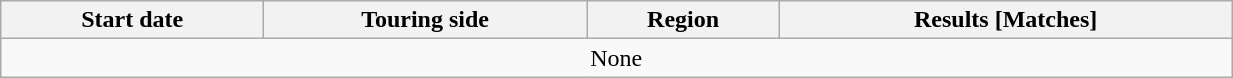<table class="wikitable unsortable" style="white-space:nowrap" width=65%>
<tr>
<th style="text-align:center;">Start date</th>
<th style="text-align:center;">Touring side</th>
<th style="text-align:center;">Region</th>
<th style="text-align:center;">Results [Matches]</th>
</tr>
<tr>
<td colspan=4 style="text-align:center;">None</td>
</tr>
</table>
